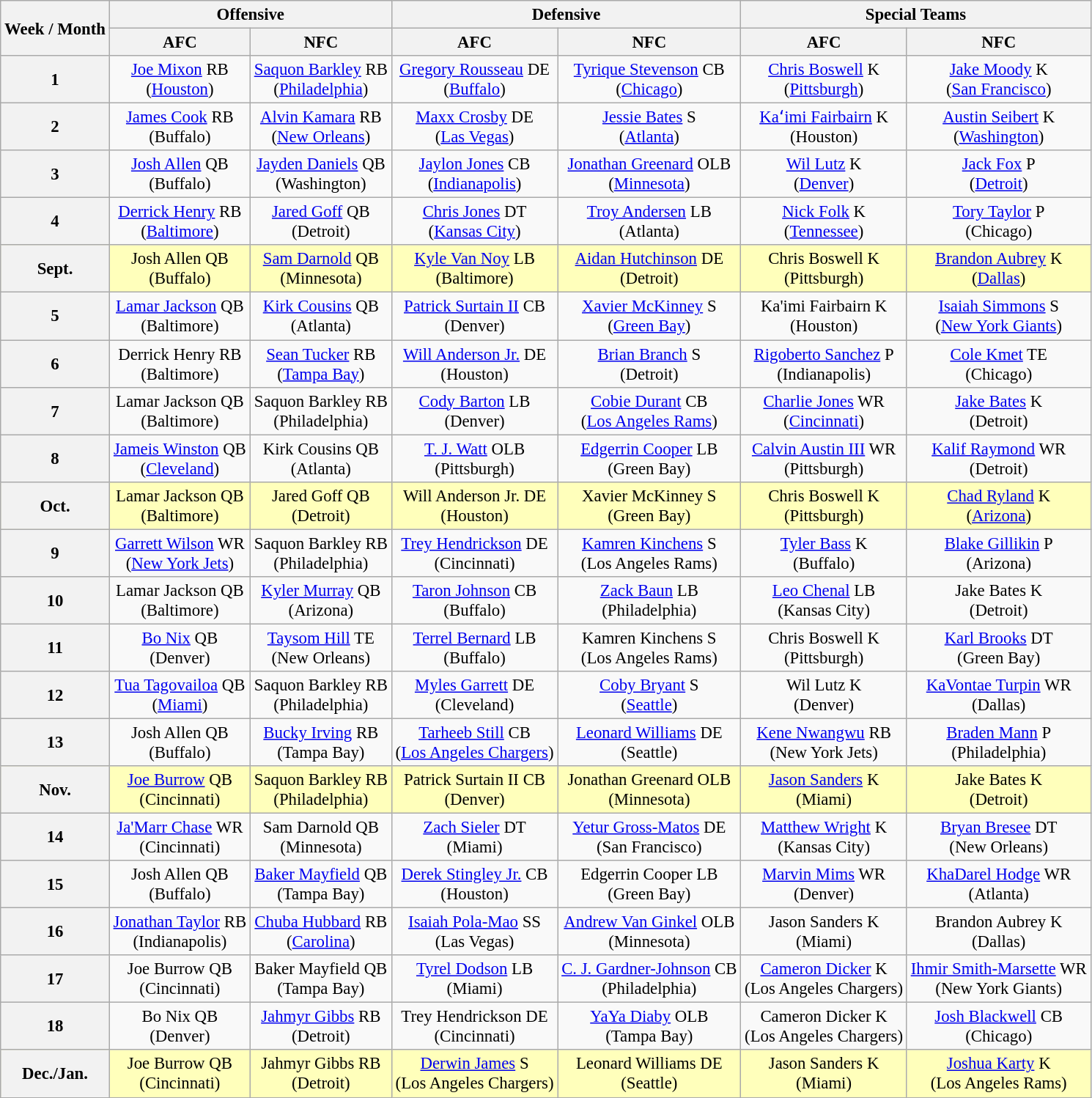<table class="wikitable" style="font-size: 95%; text-align: center;">
<tr>
<th rowspan=2>Week / Month</th>
<th colspan=2>Offensive</th>
<th colspan=2>Defensive</th>
<th colspan=2>Special Teams</th>
</tr>
<tr>
<th>AFC</th>
<th>NFC</th>
<th>AFC</th>
<th>NFC</th>
<th>AFC</th>
<th>NFC</th>
</tr>
<tr>
<th>1</th>
<td><a href='#'>Joe Mixon</a> RB<br>(<a href='#'>Houston</a>)</td>
<td><a href='#'>Saquon Barkley</a> RB<br>(<a href='#'>Philadelphia</a>)</td>
<td><a href='#'>Gregory Rousseau</a> DE<br>(<a href='#'>Buffalo</a>)</td>
<td><a href='#'>Tyrique Stevenson</a> CB<br>(<a href='#'>Chicago</a>)</td>
<td><a href='#'>Chris Boswell</a> K<br>(<a href='#'>Pittsburgh</a>)</td>
<td><a href='#'>Jake Moody</a> K<br>(<a href='#'>San Francisco</a>)</td>
</tr>
<tr>
<th>2</th>
<td><a href='#'>James Cook</a> RB<br>(Buffalo)</td>
<td><a href='#'>Alvin Kamara</a> RB<br>(<a href='#'>New Orleans</a>)</td>
<td><a href='#'>Maxx Crosby</a> DE<br>(<a href='#'>Las Vegas</a>)</td>
<td><a href='#'>Jessie Bates</a> S<br>(<a href='#'>Atlanta</a>)</td>
<td><a href='#'>Kaʻimi Fairbairn</a> K<br>(Houston)</td>
<td><a href='#'>Austin Seibert</a> K<br>(<a href='#'>Washington</a>)</td>
</tr>
<tr>
<th>3</th>
<td><a href='#'>Josh Allen</a> QB<br>(Buffalo)</td>
<td><a href='#'>Jayden Daniels</a> QB<br>(Washington)</td>
<td><a href='#'>Jaylon Jones</a> CB<br>(<a href='#'>Indianapolis</a>)</td>
<td><a href='#'>Jonathan Greenard</a> OLB<br>(<a href='#'>Minnesota</a>)</td>
<td><a href='#'>Wil Lutz</a> K<br> (<a href='#'>Denver</a>)</td>
<td><a href='#'>Jack Fox</a> P<br>(<a href='#'>Detroit</a>)</td>
</tr>
<tr>
<th>4</th>
<td><a href='#'>Derrick Henry</a> RB<br>(<a href='#'>Baltimore</a>)</td>
<td><a href='#'>Jared Goff</a> QB<br>(Detroit)</td>
<td><a href='#'>Chris Jones</a> DT<br>(<a href='#'>Kansas City</a>)</td>
<td><a href='#'>Troy Andersen</a> LB<br>(Atlanta)</td>
<td><a href='#'>Nick Folk</a> K<br>(<a href='#'>Tennessee</a>)</td>
<td><a href='#'>Tory Taylor</a> P<br>(Chicago)</td>
</tr>
<tr style="background:#ffb;">
<th>Sept.</th>
<td>Josh Allen QB<br>(Buffalo)</td>
<td><a href='#'>Sam Darnold</a> QB<br>(Minnesota)</td>
<td><a href='#'>Kyle Van Noy</a> LB<br>(Baltimore)</td>
<td><a href='#'>Aidan Hutchinson</a> DE<br>(Detroit)</td>
<td>Chris Boswell K<br>(Pittsburgh)</td>
<td><a href='#'>Brandon Aubrey</a> K<br>(<a href='#'>Dallas</a>)</td>
</tr>
<tr>
<th>5</th>
<td><a href='#'>Lamar Jackson</a> QB<br>(Baltimore)</td>
<td><a href='#'>Kirk Cousins</a> QB<br>(Atlanta)</td>
<td><a href='#'>Patrick Surtain II</a> CB<br>(Denver)</td>
<td><a href='#'>Xavier McKinney</a> S<br>(<a href='#'>Green Bay</a>)</td>
<td>Ka'imi Fairbairn K<br>(Houston)</td>
<td><a href='#'>Isaiah Simmons</a> S<br>(<a href='#'>New York Giants</a>)</td>
</tr>
<tr>
<th>6</th>
<td>Derrick Henry RB<br>(Baltimore)</td>
<td><a href='#'>Sean Tucker</a> RB<br>(<a href='#'>Tampa Bay</a>)</td>
<td><a href='#'>Will Anderson Jr.</a> DE<br>(Houston)</td>
<td><a href='#'>Brian Branch</a> S<br>(Detroit)</td>
<td><a href='#'>Rigoberto Sanchez</a> P<br>(Indianapolis)</td>
<td><a href='#'>Cole Kmet</a> TE<br>(Chicago)</td>
</tr>
<tr>
<th>7</th>
<td>Lamar Jackson QB<br>(Baltimore)</td>
<td>Saquon Barkley RB<br>(Philadelphia)</td>
<td><a href='#'>Cody Barton</a> LB<br>(Denver)</td>
<td><a href='#'>Cobie Durant</a> CB<br>(<a href='#'>Los Angeles Rams</a>)</td>
<td><a href='#'>Charlie Jones</a> WR<br>(<a href='#'>Cincinnati</a>)</td>
<td><a href='#'>Jake Bates</a> K<br>(Detroit)</td>
</tr>
<tr>
<th>8</th>
<td><a href='#'>Jameis Winston</a> QB<br>(<a href='#'>Cleveland</a>)</td>
<td>Kirk Cousins QB<br>(Atlanta)</td>
<td><a href='#'>T. J. Watt</a> OLB<br>(Pittsburgh)</td>
<td><a href='#'>Edgerrin Cooper</a> LB<br>(Green Bay)</td>
<td><a href='#'>Calvin Austin III</a> WR<br>(Pittsburgh)</td>
<td><a href='#'>Kalif Raymond</a> WR<br>(Detroit)</td>
</tr>
<tr style="background:#ffb;">
<th>Oct.</th>
<td>Lamar Jackson QB<br>(Baltimore)</td>
<td>Jared Goff QB<br>(Detroit)</td>
<td>Will Anderson Jr. DE<br>(Houston)</td>
<td>Xavier McKinney S<br>(Green Bay)</td>
<td>Chris Boswell K<br>(Pittsburgh)</td>
<td><a href='#'>Chad Ryland</a> K<br>(<a href='#'>Arizona</a>)</td>
</tr>
<tr>
<th>9</th>
<td><a href='#'>Garrett Wilson</a> WR<br>(<a href='#'>New York Jets</a>)</td>
<td>Saquon Barkley RB<br>(Philadelphia)</td>
<td><a href='#'>Trey Hendrickson</a> DE<br>(Cincinnati)</td>
<td><a href='#'>Kamren Kinchens</a> S<br>(Los Angeles Rams)</td>
<td><a href='#'>Tyler Bass</a> K<br>(Buffalo)</td>
<td><a href='#'>Blake Gillikin</a> P<br>(Arizona)</td>
</tr>
<tr>
<th>10</th>
<td>Lamar Jackson QB<br>(Baltimore)</td>
<td><a href='#'>Kyler Murray</a> QB<br>(Arizona)</td>
<td><a href='#'>Taron Johnson</a> CB<br>(Buffalo)</td>
<td><a href='#'>Zack Baun</a> LB<br>(Philadelphia)</td>
<td><a href='#'>Leo Chenal</a> LB<br>(Kansas City)</td>
<td>Jake Bates K<br>(Detroit)</td>
</tr>
<tr>
<th>11</th>
<td><a href='#'>Bo Nix</a> QB<br>(Denver)</td>
<td><a href='#'>Taysom Hill</a> TE<br>(New Orleans)</td>
<td><a href='#'>Terrel Bernard</a> LB<br>(Buffalo)</td>
<td>Kamren Kinchens S<br>(Los Angeles Rams)</td>
<td>Chris Boswell K<br>(Pittsburgh)</td>
<td><a href='#'>Karl Brooks</a> DT<br>(Green Bay)</td>
</tr>
<tr>
<th>12</th>
<td><a href='#'>Tua Tagovailoa</a> QB<br>(<a href='#'>Miami</a>)</td>
<td>Saquon Barkley RB<br>(Philadelphia)</td>
<td><a href='#'>Myles Garrett</a> DE<br>(Cleveland)</td>
<td><a href='#'>Coby Bryant</a> S<br>(<a href='#'>Seattle</a>)</td>
<td>Wil Lutz K<br>(Denver)</td>
<td><a href='#'>KaVontae Turpin</a> WR<br>(Dallas)</td>
</tr>
<tr>
<th>13</th>
<td>Josh Allen QB<br>(Buffalo)</td>
<td><a href='#'>Bucky Irving</a> RB<br>(Tampa Bay)</td>
<td><a href='#'>Tarheeb Still</a> CB<br>(<a href='#'>Los Angeles Chargers</a>)</td>
<td><a href='#'>Leonard Williams</a> DE<br>(Seattle)</td>
<td><a href='#'>Kene Nwangwu</a> RB<br>(New York Jets)</td>
<td><a href='#'>Braden Mann</a> P<br>(Philadelphia)</td>
</tr>
<tr style="background:#ffb;">
<th>Nov.</th>
<td><a href='#'>Joe Burrow</a> QB<br>(Cincinnati)</td>
<td>Saquon Barkley RB<br>(Philadelphia)</td>
<td>Patrick Surtain II CB<br>(Denver)</td>
<td>Jonathan Greenard OLB<br>(Minnesota)</td>
<td><a href='#'>Jason Sanders</a> K<br>(Miami)</td>
<td>Jake Bates K<br>(Detroit)</td>
</tr>
<tr>
<th>14</th>
<td><a href='#'>Ja'Marr Chase</a> WR<br>(Cincinnati)</td>
<td>Sam Darnold QB<br>(Minnesota)</td>
<td><a href='#'>Zach Sieler</a> DT<br>(Miami)</td>
<td><a href='#'>Yetur Gross-Matos</a> DE<br>(San Francisco)</td>
<td><a href='#'>Matthew Wright</a> K<br>(Kansas City)</td>
<td><a href='#'>Bryan Bresee</a> DT<br>(New Orleans)</td>
</tr>
<tr>
<th>15</th>
<td>Josh Allen QB<br>(Buffalo)</td>
<td><a href='#'>Baker Mayfield</a> QB<br>(Tampa Bay)</td>
<td><a href='#'>Derek Stingley Jr.</a> CB<br>(Houston)</td>
<td>Edgerrin Cooper LB<br>(Green Bay)</td>
<td><a href='#'>Marvin Mims</a> WR<br>(Denver)</td>
<td><a href='#'>KhaDarel Hodge</a> WR<br>(Atlanta)</td>
</tr>
<tr>
<th>16</th>
<td><a href='#'>Jonathan Taylor</a> RB<br>(Indianapolis)</td>
<td><a href='#'>Chuba Hubbard</a> RB<br>(<a href='#'>Carolina</a>)</td>
<td><a href='#'>Isaiah Pola-Mao</a> SS<br>(Las Vegas)</td>
<td><a href='#'>Andrew Van Ginkel</a> OLB<br>(Minnesota)</td>
<td>Jason Sanders K<br>(Miami)</td>
<td>Brandon Aubrey K<br>(Dallas)</td>
</tr>
<tr>
<th>17</th>
<td>Joe Burrow QB<br>(Cincinnati)</td>
<td>Baker Mayfield QB<br>(Tampa Bay)</td>
<td><a href='#'>Tyrel Dodson</a> LB<br>(Miami)</td>
<td><a href='#'>C. J. Gardner-Johnson</a> CB<br>(Philadelphia)</td>
<td><a href='#'>Cameron Dicker</a> K<br>(Los Angeles Chargers)</td>
<td><a href='#'>Ihmir Smith-Marsette</a> WR<br>(New York Giants)</td>
</tr>
<tr>
<th>18</th>
<td>Bo Nix QB<br>(Denver)</td>
<td><a href='#'>Jahmyr Gibbs</a> RB<br>(Detroit)</td>
<td>Trey Hendrickson DE<br>(Cincinnati)</td>
<td><a href='#'>YaYa Diaby</a> OLB<br>(Tampa Bay)</td>
<td>Cameron Dicker K<br>(Los Angeles Chargers)</td>
<td><a href='#'>Josh Blackwell</a> CB<br>(Chicago)</td>
</tr>
<tr style="background:#ffb;">
<th>Dec./Jan.</th>
<td>Joe Burrow QB<br>(Cincinnati)</td>
<td>Jahmyr Gibbs RB<br>(Detroit)</td>
<td><a href='#'>Derwin James</a> S<br>(Los Angeles Chargers)</td>
<td>Leonard Williams DE<br>(Seattle)</td>
<td>Jason Sanders K<br>(Miami)</td>
<td><a href='#'>Joshua Karty</a> K<br>(Los Angeles Rams)</td>
</tr>
</table>
